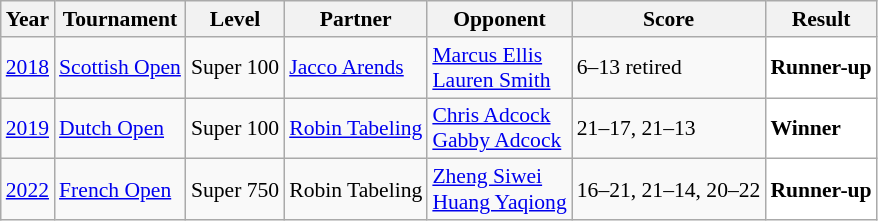<table class="sortable wikitable" style="font-size: 90%;">
<tr>
<th>Year</th>
<th>Tournament</th>
<th>Level</th>
<th>Partner</th>
<th>Opponent</th>
<th>Score</th>
<th>Result</th>
</tr>
<tr>
<td align="center"><a href='#'>2018</a></td>
<td align="left"><a href='#'>Scottish Open</a></td>
<td align="left">Super 100</td>
<td align="left"> <a href='#'>Jacco Arends</a></td>
<td align="left"> <a href='#'>Marcus Ellis</a><br> <a href='#'>Lauren Smith</a></td>
<td align="left">6–13 retired</td>
<td style="text-align:left; background:white"> <strong>Runner-up</strong></td>
</tr>
<tr>
<td align="center"><a href='#'>2019</a></td>
<td align="left"><a href='#'>Dutch Open</a></td>
<td align="left">Super 100</td>
<td align="left"> <a href='#'>Robin Tabeling</a></td>
<td align="left"> <a href='#'>Chris Adcock</a><br> <a href='#'>Gabby Adcock</a></td>
<td align="left">21–17, 21–13</td>
<td style="text-align:left; background:white"> <strong>Winner</strong></td>
</tr>
<tr>
<td align="center"><a href='#'>2022</a></td>
<td align="left"><a href='#'>French Open</a></td>
<td align="left">Super 750</td>
<td align="left"> Robin Tabeling</td>
<td align="left"> <a href='#'>Zheng Siwei</a><br> <a href='#'>Huang Yaqiong</a></td>
<td align="left">16–21, 21–14, 20–22</td>
<td style="text-align:left; background:white"> <strong>Runner-up</strong></td>
</tr>
</table>
